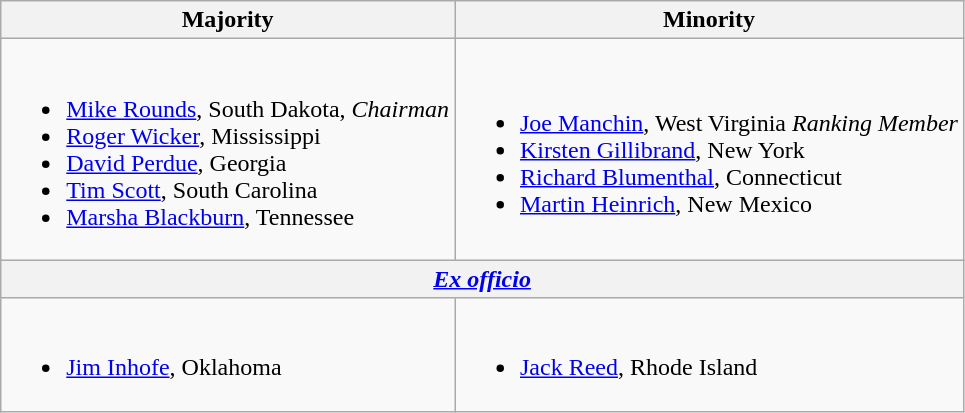<table class=wikitable>
<tr>
<th>Majority</th>
<th>Minority</th>
</tr>
<tr>
<td><br><ul><li><a href='#'>Mike Rounds</a>, South Dakota, <em>Chairman</em></li><li><a href='#'>Roger Wicker</a>, Mississippi</li><li><a href='#'>David Perdue</a>, Georgia</li><li><a href='#'>Tim Scott</a>, South Carolina</li><li><a href='#'>Marsha Blackburn</a>, Tennessee</li></ul></td>
<td><br><ul><li><a href='#'>Joe Manchin</a>, West Virginia <em>Ranking Member</em></li><li><a href='#'>Kirsten Gillibrand</a>, New York</li><li><a href='#'>Richard Blumenthal</a>, Connecticut</li><li><a href='#'>Martin Heinrich</a>, New Mexico</li></ul></td>
</tr>
<tr>
<th colspan=2><em><a href='#'>Ex officio</a></em></th>
</tr>
<tr>
<td><br><ul><li><a href='#'>Jim Inhofe</a>, Oklahoma</li></ul></td>
<td><br><ul><li><a href='#'>Jack Reed</a>, Rhode Island</li></ul></td>
</tr>
</table>
